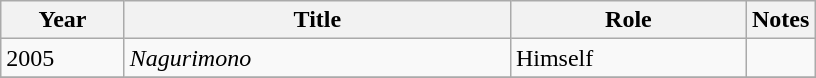<table class="wikitable sortable">
<tr>
<th style="width:75px;">Year</th>
<th style="width:250px;">Title</th>
<th style="width:150px;">Role</th>
<th class="unsortable">Notes</th>
</tr>
<tr>
<td>2005</td>
<td><em>Nagurimono</em></td>
<td>Himself</td>
<td></td>
</tr>
<tr>
</tr>
</table>
